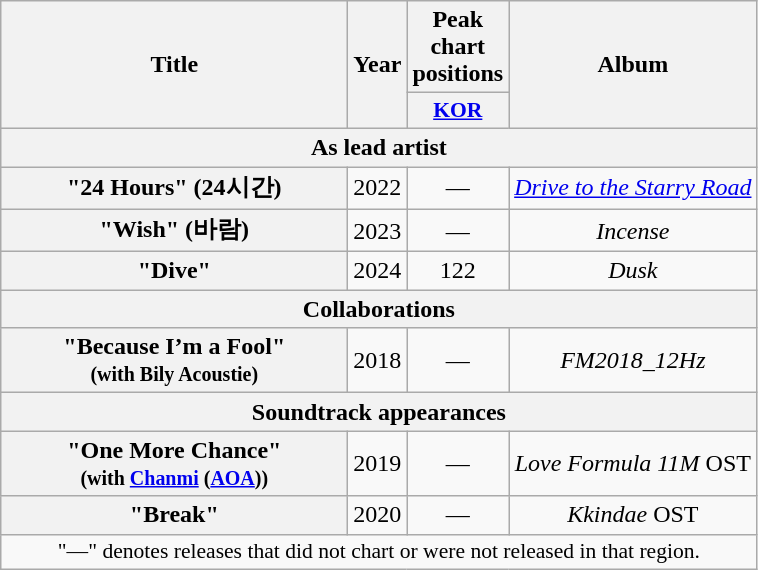<table class="wikitable plainrowheaders" style="text-align:center;" border="1">
<tr>
<th scope="col" rowspan="2" style="width:14em;">Title</th>
<th scope="col" rowspan="2">Year</th>
<th scope="col">Peak chart positions</th>
<th scope="col" rowspan="2">Album</th>
</tr>
<tr>
<th scope="col" style="width:3em;font-size:90%;"><a href='#'>KOR</a><br></th>
</tr>
<tr>
<th colspan="6">As lead artist</th>
</tr>
<tr>
<th scope="row">"24 Hours" (24시간)</th>
<td>2022</td>
<td>—</td>
<td><em><a href='#'>Drive to the Starry Road</a></em></td>
</tr>
<tr>
<th scope="row">"Wish" (바람)</th>
<td>2023</td>
<td>—</td>
<td><em>Incense</em></td>
</tr>
<tr>
<th scope="row">"Dive"</th>
<td>2024</td>
<td>122</td>
<td><em>Dusk</em></td>
</tr>
<tr>
<th colspan="6">Collaborations</th>
</tr>
<tr>
<th scope="row">"Because I’m a Fool" <br> <small>(with Bily Acoustie)</small></th>
<td>2018</td>
<td>—</td>
<td><em>FM2018_12Hz</em></td>
</tr>
<tr>
<th colspan="5">Soundtrack appearances</th>
</tr>
<tr>
<th scope="row">"One More Chance"<br><small>(with <a href='#'>Chanmi</a> (<a href='#'>AOA</a>))</small></th>
<td>2019</td>
<td>—</td>
<td><em>Love Formula 11M</em> OST</td>
</tr>
<tr>
<th scope="row">"Break"</th>
<td>2020</td>
<td>—</td>
<td><em>Kkindae</em> OST</td>
</tr>
<tr>
<td colspan="6" style="font-size:90%">"—" denotes releases that did not chart or were not released in that region.</td>
</tr>
</table>
